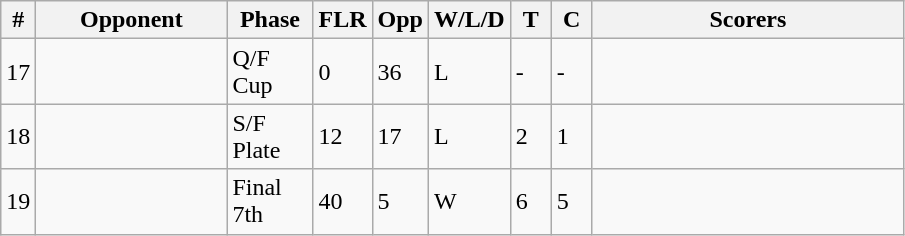<table class="wikitable sortable">
<tr>
<th width=10>#</th>
<th width=120>Opponent</th>
<th width=50>Phase</th>
<th width=30>FLR</th>
<th width=30>Opp</th>
<th width=45>W/L/D</th>
<th width=20>T</th>
<th width=20>C</th>
<th width=200>Scorers</th>
</tr>
<tr>
<td>17</td>
<td></td>
<td>Q/F Cup</td>
<td>0</td>
<td>36</td>
<td>L</td>
<td>-</td>
<td>-</td>
<td></td>
</tr>
<tr>
<td>18</td>
<td></td>
<td>S/F Plate</td>
<td>12</td>
<td>17</td>
<td>L</td>
<td>2</td>
<td>1</td>
<td></td>
</tr>
<tr>
<td>19</td>
<td></td>
<td>Final 7th</td>
<td>40</td>
<td>5</td>
<td>W</td>
<td>6</td>
<td>5</td>
<td></td>
</tr>
</table>
